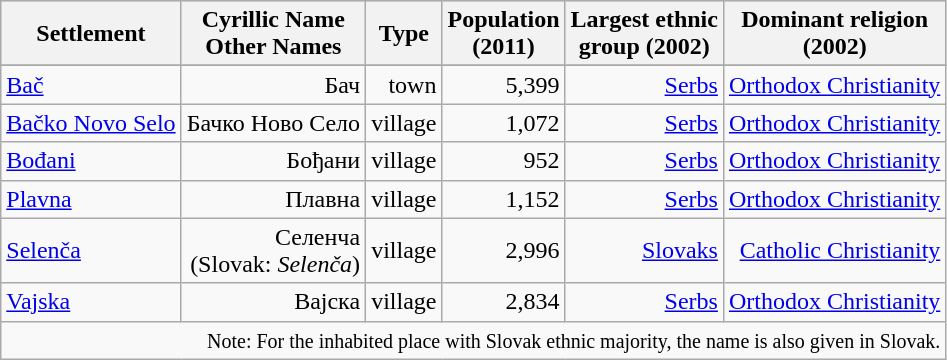<table class="wikitable" style="text-align: right;">
<tr bgcolor="#e0e0e0">
<th rowspan="1">Settlement</th>
<th colspan="1">Cyrillic Name<br>Other Names</th>
<th colspan="1">Type</th>
<th colspan="1">Population<br>(2011)</th>
<th colspan="1">Largest ethnic<br>group (2002)</th>
<th colspan="1">Dominant religion<br>(2002)</th>
</tr>
<tr bgcolor="#e0e0e0">
</tr>
<tr>
<td align="left"><a href='#'>Bač</a></td>
<td>Бач</td>
<td>town</td>
<td>5,399</td>
<td><a href='#'>Serbs</a></td>
<td><a href='#'>Orthodox Christianity</a></td>
</tr>
<tr>
<td align="left"><a href='#'>Bačko Novo Selo</a></td>
<td>Бачко Ново Село</td>
<td>village</td>
<td>1,072</td>
<td><a href='#'>Serbs</a></td>
<td><a href='#'>Orthodox Christianity</a></td>
</tr>
<tr>
<td align="left"><a href='#'>Bođani</a></td>
<td>Бођани</td>
<td>village</td>
<td>952</td>
<td><a href='#'>Serbs</a></td>
<td><a href='#'>Orthodox Christianity</a></td>
</tr>
<tr>
<td align="left"><a href='#'>Plavna</a></td>
<td>Плавна</td>
<td>village</td>
<td>1,152</td>
<td><a href='#'>Serbs</a></td>
<td><a href='#'>Orthodox Christianity</a></td>
</tr>
<tr>
<td align="left"><a href='#'>Selenča</a></td>
<td>Селенча<br>(Slovak: <em>Selenča</em>)</td>
<td>village</td>
<td>2,996</td>
<td><a href='#'>Slovaks</a></td>
<td><a href='#'>Catholic Christianity</a></td>
</tr>
<tr>
<td align="left"><a href='#'>Vajska</a></td>
<td>Вајска</td>
<td>village</td>
<td>2,834</td>
<td><a href='#'>Serbs</a></td>
<td><a href='#'>Orthodox Christianity</a></td>
</tr>
<tr>
<td colspan="19"><small>Note: For the inhabited place with Slovak ethnic majority, the name is also given in Slovak.</small></td>
</tr>
</table>
